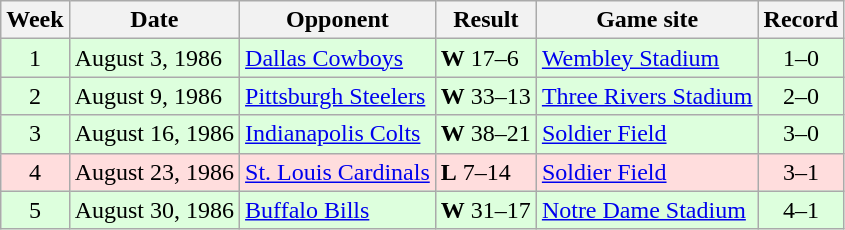<table class="wikitable">
<tr>
<th>Week</th>
<th>Date</th>
<th>Opponent</th>
<th>Result</th>
<th>Game site</th>
<th>Record</th>
</tr>
<tr style="background:#dfd;">
<td style="text-align:center;">1</td>
<td>August 3, 1986</td>
<td><a href='#'>Dallas Cowboys</a></td>
<td><strong>W</strong>  17–6</td>
<td> <a href='#'>Wembley Stadium</a> </td>
<td style="text-align:center;">1–0</td>
</tr>
<tr style="background:#dfd;">
<td style="text-align:center;">2</td>
<td>August 9, 1986</td>
<td><a href='#'>Pittsburgh Steelers</a></td>
<td><strong>W</strong> 33–13</td>
<td><a href='#'>Three Rivers Stadium</a></td>
<td style="text-align:center;">2–0</td>
</tr>
<tr style="background:#dfd;">
<td style="text-align:center;">3</td>
<td>August 16, 1986</td>
<td><a href='#'>Indianapolis Colts</a></td>
<td><strong>W</strong> 38–21</td>
<td><a href='#'>Soldier Field</a></td>
<td style="text-align:center;">3–0</td>
</tr>
<tr style="background:#fdd;">
<td style="text-align:center;">4</td>
<td>August 23, 1986</td>
<td><a href='#'>St. Louis Cardinals</a></td>
<td><strong>L</strong> 7–14</td>
<td><a href='#'>Soldier Field</a></td>
<td style="text-align:center;">3–1</td>
</tr>
<tr style="background:#dfd;">
<td style="text-align:center;">5</td>
<td>August 30, 1986</td>
<td><a href='#'>Buffalo Bills</a></td>
<td><strong>W</strong> 31–17</td>
<td><a href='#'>Notre Dame Stadium</a></td>
<td style="text-align:center;">4–1</td>
</tr>
</table>
